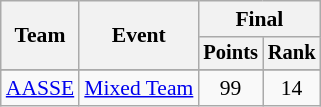<table class="wikitable" style="font-size:90%;">
<tr>
<th rowspan=2>Team</th>
<th rowspan=2>Event</th>
<th colspan=2>Final</th>
</tr>
<tr style="font-size:95%">
<th>Points</th>
<th>Rank</th>
</tr>
<tr align=center>
</tr>
<tr align=center>
<td align=left> <a href='#'>AASSE</a></td>
<td align=left><a href='#'>Mixed Team</a></td>
<td>99</td>
<td>14</td>
</tr>
</table>
